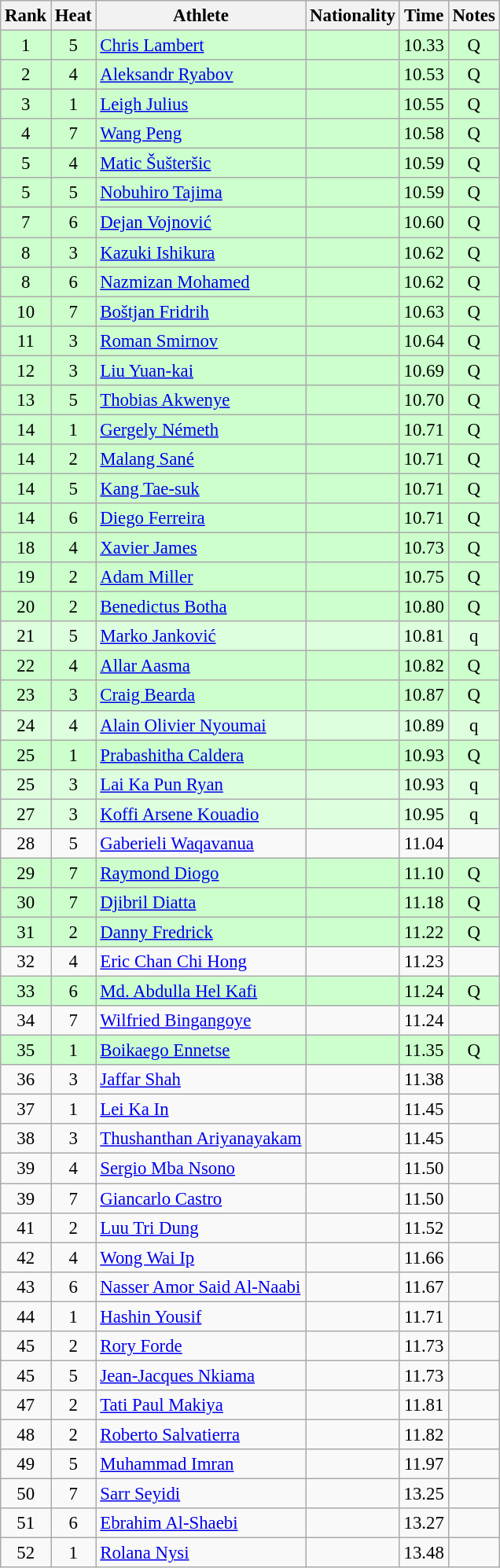<table class="wikitable sortable" style="text-align:center;font-size:95%">
<tr>
<th>Rank</th>
<th>Heat</th>
<th>Athlete</th>
<th>Nationality</th>
<th>Time</th>
<th>Notes</th>
</tr>
<tr bgcolor=ccffcc>
<td>1</td>
<td>5</td>
<td align="left"><a href='#'>Chris Lambert</a></td>
<td align=left></td>
<td>10.33</td>
<td>Q</td>
</tr>
<tr bgcolor=ccffcc>
<td>2</td>
<td>4</td>
<td align="left"><a href='#'>Aleksandr Ryabov</a></td>
<td align=left></td>
<td>10.53</td>
<td>Q</td>
</tr>
<tr bgcolor=ccffcc>
<td>3</td>
<td>1</td>
<td align="left"><a href='#'>Leigh Julius</a></td>
<td align=left></td>
<td>10.55</td>
<td>Q</td>
</tr>
<tr bgcolor=ccffcc>
<td>4</td>
<td>7</td>
<td align="left"><a href='#'>Wang Peng</a></td>
<td align=left></td>
<td>10.58</td>
<td>Q</td>
</tr>
<tr bgcolor=ccffcc>
<td>5</td>
<td>4</td>
<td align="left"><a href='#'>Matic Šušteršic</a></td>
<td align=left></td>
<td>10.59</td>
<td>Q</td>
</tr>
<tr bgcolor=ccffcc>
<td>5</td>
<td>5</td>
<td align="left"><a href='#'>Nobuhiro Tajima</a></td>
<td align=left></td>
<td>10.59</td>
<td>Q</td>
</tr>
<tr bgcolor=ccffcc>
<td>7</td>
<td>6</td>
<td align="left"><a href='#'>Dejan Vojnović</a></td>
<td align=left></td>
<td>10.60</td>
<td>Q</td>
</tr>
<tr bgcolor=ccffcc>
<td>8</td>
<td>3</td>
<td align="left"><a href='#'>Kazuki Ishikura</a></td>
<td align=left></td>
<td>10.62</td>
<td>Q</td>
</tr>
<tr bgcolor=ccffcc>
<td>8</td>
<td>6</td>
<td align="left"><a href='#'>Nazmizan Mohamed</a></td>
<td align=left></td>
<td>10.62</td>
<td>Q</td>
</tr>
<tr bgcolor=ccffcc>
<td>10</td>
<td>7</td>
<td align="left"><a href='#'>Boštjan Fridrih</a></td>
<td align=left></td>
<td>10.63</td>
<td>Q</td>
</tr>
<tr bgcolor=ccffcc>
<td>11</td>
<td>3</td>
<td align="left"><a href='#'>Roman Smirnov</a></td>
<td align=left></td>
<td>10.64</td>
<td>Q</td>
</tr>
<tr bgcolor=ccffcc>
<td>12</td>
<td>3</td>
<td align="left"><a href='#'>Liu Yuan-kai</a></td>
<td align=left></td>
<td>10.69</td>
<td>Q</td>
</tr>
<tr bgcolor=ccffcc>
<td>13</td>
<td>5</td>
<td align="left"><a href='#'>Thobias Akwenye</a></td>
<td align=left></td>
<td>10.70</td>
<td>Q</td>
</tr>
<tr bgcolor=ccffcc>
<td>14</td>
<td>1</td>
<td align="left"><a href='#'>Gergely Németh</a></td>
<td align=left></td>
<td>10.71</td>
<td>Q</td>
</tr>
<tr bgcolor=ccffcc>
<td>14</td>
<td>2</td>
<td align="left"><a href='#'>Malang Sané</a></td>
<td align=left></td>
<td>10.71</td>
<td>Q</td>
</tr>
<tr bgcolor=ccffcc>
<td>14</td>
<td>5</td>
<td align="left"><a href='#'>Kang Tae-suk</a></td>
<td align=left></td>
<td>10.71</td>
<td>Q</td>
</tr>
<tr bgcolor=ccffcc>
<td>14</td>
<td>6</td>
<td align="left"><a href='#'>Diego Ferreira</a></td>
<td align=left></td>
<td>10.71</td>
<td>Q</td>
</tr>
<tr bgcolor=ccffcc>
<td>18</td>
<td>4</td>
<td align="left"><a href='#'>Xavier James</a></td>
<td align=left></td>
<td>10.73</td>
<td>Q</td>
</tr>
<tr bgcolor=ccffcc>
<td>19</td>
<td>2</td>
<td align="left"><a href='#'>Adam Miller</a></td>
<td align=left></td>
<td>10.75</td>
<td>Q</td>
</tr>
<tr bgcolor=ccffcc>
<td>20</td>
<td>2</td>
<td align="left"><a href='#'>Benedictus Botha</a></td>
<td align=left></td>
<td>10.80</td>
<td>Q</td>
</tr>
<tr bgcolor=ddffdd>
<td>21</td>
<td>5</td>
<td align="left"><a href='#'>Marko Janković</a></td>
<td align=left></td>
<td>10.81</td>
<td>q</td>
</tr>
<tr bgcolor=ccffcc>
<td>22</td>
<td>4</td>
<td align="left"><a href='#'>Allar Aasma</a></td>
<td align=left></td>
<td>10.82</td>
<td>Q</td>
</tr>
<tr bgcolor=ccffcc>
<td>23</td>
<td>3</td>
<td align="left"><a href='#'>Craig Bearda</a></td>
<td align=left></td>
<td>10.87</td>
<td>Q</td>
</tr>
<tr bgcolor=ddffdd>
<td>24</td>
<td>4</td>
<td align="left"><a href='#'>Alain Olivier Nyoumai</a></td>
<td align=left></td>
<td>10.89</td>
<td>q</td>
</tr>
<tr bgcolor=ccffcc>
<td>25</td>
<td>1</td>
<td align="left"><a href='#'>Prabashitha Caldera</a></td>
<td align=left></td>
<td>10.93</td>
<td>Q</td>
</tr>
<tr bgcolor=ddffdd>
<td>25</td>
<td>3</td>
<td align="left"><a href='#'>Lai Ka Pun Ryan</a></td>
<td align=left></td>
<td>10.93</td>
<td>q</td>
</tr>
<tr bgcolor=ddffdd>
<td>27</td>
<td>3</td>
<td align="left"><a href='#'>Koffi Arsene Kouadio</a></td>
<td align=left></td>
<td>10.95</td>
<td>q</td>
</tr>
<tr>
<td>28</td>
<td>5</td>
<td align="left"><a href='#'>Gaberieli Waqavanua</a></td>
<td align=left></td>
<td>11.04</td>
<td></td>
</tr>
<tr bgcolor=ccffcc>
<td>29</td>
<td>7</td>
<td align="left"><a href='#'>Raymond Diogo</a></td>
<td align=left></td>
<td>11.10</td>
<td>Q</td>
</tr>
<tr bgcolor=ccffcc>
<td>30</td>
<td>7</td>
<td align="left"><a href='#'>Djibril Diatta</a></td>
<td align=left></td>
<td>11.18</td>
<td>Q</td>
</tr>
<tr bgcolor=ccffcc>
<td>31</td>
<td>2</td>
<td align="left"><a href='#'>Danny Fredrick</a></td>
<td align=left></td>
<td>11.22</td>
<td>Q</td>
</tr>
<tr>
<td>32</td>
<td>4</td>
<td align="left"><a href='#'>Eric Chan Chi Hong</a></td>
<td align=left></td>
<td>11.23</td>
<td></td>
</tr>
<tr bgcolor=ccffcc>
<td>33</td>
<td>6</td>
<td align="left"><a href='#'>Md. Abdulla Hel Kafi</a></td>
<td align=left></td>
<td>11.24</td>
<td>Q</td>
</tr>
<tr>
<td>34</td>
<td>7</td>
<td align="left"><a href='#'>Wilfried Bingangoye</a></td>
<td align=left></td>
<td>11.24</td>
<td></td>
</tr>
<tr bgcolor=ccffcc>
<td>35</td>
<td>1</td>
<td align="left"><a href='#'>Boikaego Ennetse</a></td>
<td align=left></td>
<td>11.35</td>
<td>Q</td>
</tr>
<tr>
<td>36</td>
<td>3</td>
<td align="left"><a href='#'>Jaffar Shah</a></td>
<td align=left></td>
<td>11.38</td>
<td></td>
</tr>
<tr>
<td>37</td>
<td>1</td>
<td align="left"><a href='#'>Lei Ka In</a></td>
<td align=left></td>
<td>11.45</td>
<td></td>
</tr>
<tr>
<td>38</td>
<td>3</td>
<td align="left"><a href='#'>Thushanthan Ariyanayakam</a></td>
<td align=left></td>
<td>11.45</td>
<td></td>
</tr>
<tr>
<td>39</td>
<td>4</td>
<td align="left"><a href='#'>Sergio Mba Nsono</a></td>
<td align=left></td>
<td>11.50</td>
<td></td>
</tr>
<tr>
<td>39</td>
<td>7</td>
<td align="left"><a href='#'>Giancarlo Castro</a></td>
<td align=left></td>
<td>11.50</td>
<td></td>
</tr>
<tr>
<td>41</td>
<td>2</td>
<td align="left"><a href='#'>Luu Tri Dung </a></td>
<td align=left></td>
<td>11.52</td>
<td></td>
</tr>
<tr>
<td>42</td>
<td>4</td>
<td align="left"><a href='#'>Wong Wai Ip</a></td>
<td align=left></td>
<td>11.66</td>
<td></td>
</tr>
<tr>
<td>43</td>
<td>6</td>
<td align="left"><a href='#'>Nasser Amor Said Al-Naabi</a></td>
<td align=left></td>
<td>11.67</td>
<td></td>
</tr>
<tr>
<td>44</td>
<td>1</td>
<td align="left"><a href='#'>Hashin Yousif</a></td>
<td align=left></td>
<td>11.71</td>
<td></td>
</tr>
<tr>
<td>45</td>
<td>2</td>
<td align="left"><a href='#'>Rory Forde</a></td>
<td align=left></td>
<td>11.73</td>
<td></td>
</tr>
<tr>
<td>45</td>
<td>5</td>
<td align="left"><a href='#'>Jean-Jacques Nkiama</a></td>
<td align=left></td>
<td>11.73</td>
<td></td>
</tr>
<tr>
<td>47</td>
<td>2</td>
<td align="left"><a href='#'>Tati Paul Makiya</a></td>
<td align=left></td>
<td>11.81</td>
<td></td>
</tr>
<tr>
<td>48</td>
<td>2</td>
<td align="left"><a href='#'>Roberto Salvatierra</a></td>
<td align=left></td>
<td>11.82</td>
<td></td>
</tr>
<tr>
<td>49</td>
<td>5</td>
<td align="left"><a href='#'>Muhammad Imran</a></td>
<td align=left></td>
<td>11.97</td>
<td></td>
</tr>
<tr>
<td>50</td>
<td>7</td>
<td align="left"><a href='#'>Sarr Seyidi</a></td>
<td align=left></td>
<td>13.25</td>
<td></td>
</tr>
<tr>
<td>51</td>
<td>6</td>
<td align="left"><a href='#'>Ebrahim Al-Shaebi</a></td>
<td align=left></td>
<td>13.27</td>
<td></td>
</tr>
<tr>
<td>52</td>
<td>1</td>
<td align="left"><a href='#'>Rolana Nysi</a></td>
<td align=left></td>
<td>13.48</td>
<td></td>
</tr>
</table>
